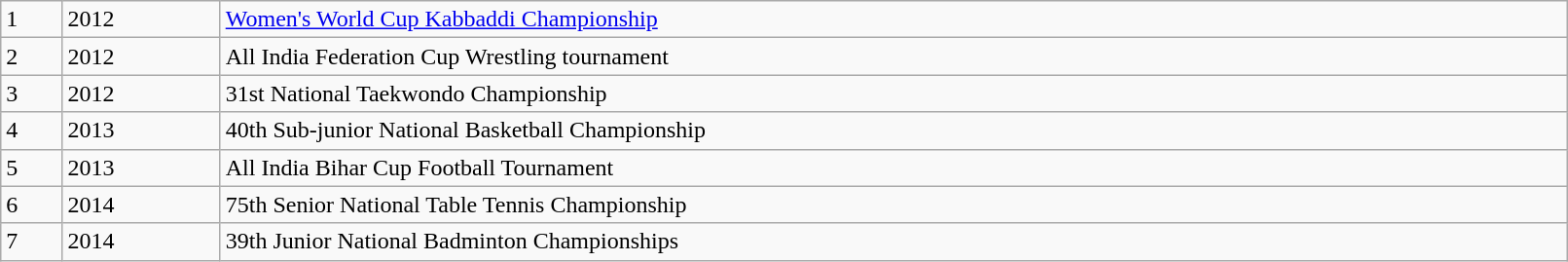<table class="wikitable" style="width:85%; text-align:left">
<tr>
<td>1</td>
<td>2012</td>
<td><a href='#'>Women's World Cup Kabbaddi Championship</a></td>
</tr>
<tr>
<td>2</td>
<td>2012</td>
<td>All India Federation Cup Wrestling tournament</td>
</tr>
<tr>
<td>3</td>
<td>2012</td>
<td>31st National Taekwondo Championship</td>
</tr>
<tr>
<td>4</td>
<td>2013</td>
<td>40th Sub-junior National Basketball Championship</td>
</tr>
<tr>
<td>5</td>
<td>2013</td>
<td>All India Bihar Cup Football Tournament</td>
</tr>
<tr>
<td>6</td>
<td>2014</td>
<td>75th Senior National Table Tennis Championship</td>
</tr>
<tr>
<td>7</td>
<td>2014</td>
<td>39th Junior National Badminton Championships</td>
</tr>
</table>
